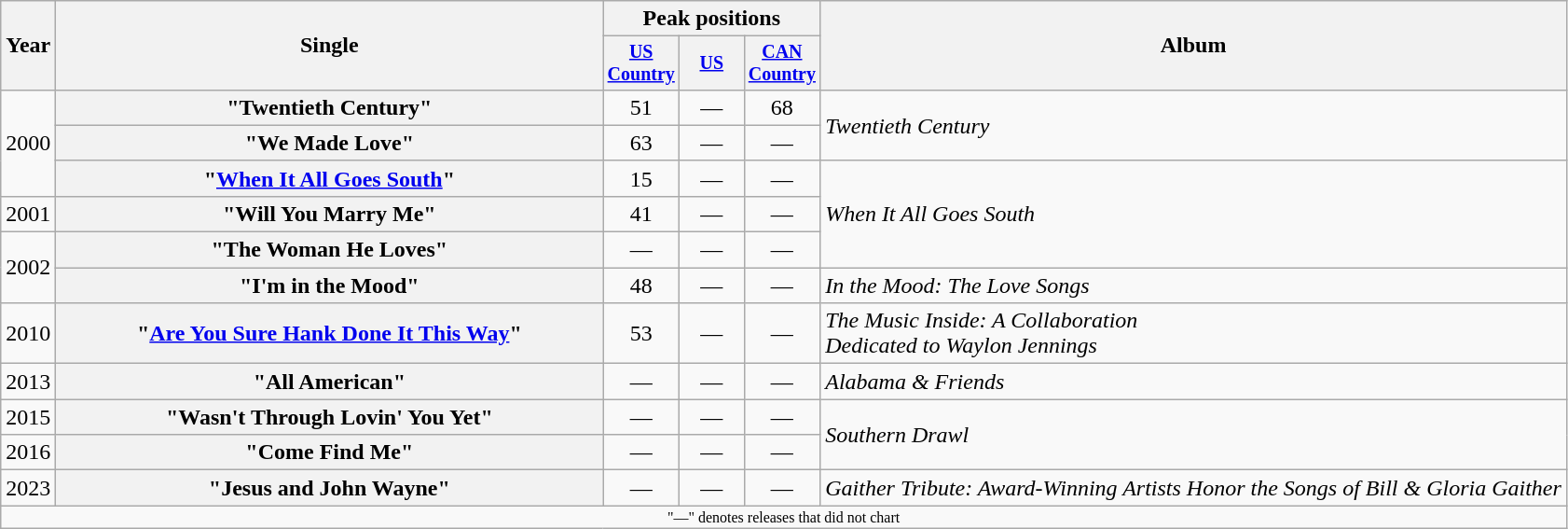<table class="wikitable plainrowheaders" style="text-align:center">
<tr>
<th rowspan="2">Year</th>
<th rowspan="2" style="width:24em;">Single</th>
<th colspan="3">Peak positions</th>
<th rowspan="2">Album</th>
</tr>
<tr style="font-size:smaller;">
<th width="40"><a href='#'>US Country</a><br></th>
<th width="40"><a href='#'>US</a><br></th>
<th width="40"><a href='#'>CAN Country</a><br></th>
</tr>
<tr>
<td rowspan="3">2000</td>
<th scope="row">"Twentieth Century"</th>
<td>51</td>
<td>—</td>
<td>68</td>
<td rowspan="2" align="left"><em>Twentieth Century</em></td>
</tr>
<tr>
<th scope="row">"We Made Love"</th>
<td>63</td>
<td>—</td>
<td>—</td>
</tr>
<tr>
<th scope="row">"<a href='#'>When It All Goes South</a>"</th>
<td>15</td>
<td>—</td>
<td>—</td>
<td align="left" rowspan="3"><em>When It All Goes South</em></td>
</tr>
<tr>
<td>2001</td>
<th scope="row">"Will You Marry Me" </th>
<td>41</td>
<td>—</td>
<td>—</td>
</tr>
<tr>
<td rowspan="2">2002</td>
<th scope="row">"The Woman He Loves"</th>
<td>—</td>
<td>—</td>
<td>—</td>
</tr>
<tr>
<th scope="row">"I'm in the Mood"</th>
<td>48</td>
<td>—</td>
<td>—</td>
<td align="left"><em>In the Mood: The Love Songs</em></td>
</tr>
<tr>
<td>2010</td>
<th scope="row">"<a href='#'>Are You Sure Hank Done It This Way</a>"</th>
<td>53</td>
<td>—</td>
<td>—</td>
<td align="left"><em>The Music Inside: A Collaboration<br>Dedicated to Waylon Jennings</em></td>
</tr>
<tr>
<td>2013</td>
<th scope="row">"All American"</th>
<td>—</td>
<td>—</td>
<td>—</td>
<td align="left"><em>Alabama & Friends</em></td>
</tr>
<tr>
<td>2015</td>
<th scope="row">"Wasn't Through Lovin' You Yet"</th>
<td>—</td>
<td>—</td>
<td>—</td>
<td align="left" rowspan="2"><em>Southern Drawl</em></td>
</tr>
<tr>
<td>2016</td>
<th scope="row">"Come Find Me" </th>
<td>—</td>
<td>—</td>
<td>—</td>
</tr>
<tr>
<td>2023</td>
<th scope="row">"Jesus and John Wayne" </th>
<td>—</td>
<td>—</td>
<td>—</td>
<td align="left"><em>Gaither Tribute: Award-Winning Artists Honor the Songs of Bill & Gloria Gaither</em></td>
</tr>
<tr>
<td colspan="6" style="font-size:8pt">"—" denotes releases that did not chart</td>
</tr>
</table>
